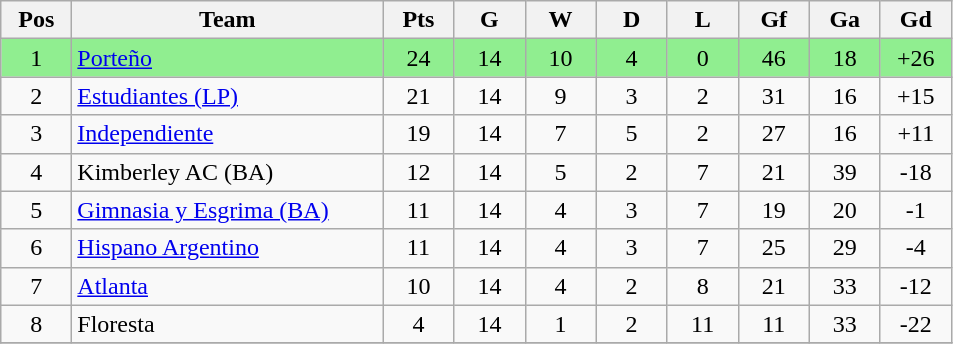<table class="wikitable" style="text-align:center">
<tr>
<th width=40px>Pos</th>
<th width=200px>Team</th>
<th width=40px>Pts</th>
<th width=40px>G</th>
<th width=40px>W</th>
<th width=40px>D</th>
<th width=40px>L</th>
<th width=40px>Gf</th>
<th width=40px>Ga</th>
<th width=40px>Gd</th>
</tr>
<tr bgcolor="lightgreen">
<td>1</td>
<td align=left><a href='#'>Porteño</a></td>
<td>24</td>
<td>14</td>
<td>10</td>
<td>4</td>
<td>0</td>
<td>46</td>
<td>18</td>
<td>+26</td>
</tr>
<tr>
<td>2</td>
<td align=left><a href='#'>Estudiantes (LP)</a></td>
<td>21</td>
<td>14</td>
<td>9</td>
<td>3</td>
<td>2</td>
<td>31</td>
<td>16</td>
<td>+15</td>
</tr>
<tr>
<td>3</td>
<td align=left><a href='#'>Independiente</a></td>
<td>19</td>
<td>14</td>
<td>7</td>
<td>5</td>
<td>2</td>
<td>27</td>
<td>16</td>
<td>+11</td>
</tr>
<tr>
<td>4</td>
<td align=left>Kimberley AC (BA)</td>
<td>12</td>
<td>14</td>
<td>5</td>
<td>2</td>
<td>7</td>
<td>21</td>
<td>39</td>
<td>-18</td>
</tr>
<tr>
<td>5</td>
<td align=left><a href='#'>Gimnasia y Esgrima (BA)</a></td>
<td>11</td>
<td>14</td>
<td>4</td>
<td>3</td>
<td>7</td>
<td>19</td>
<td>20</td>
<td>-1</td>
</tr>
<tr>
<td>6</td>
<td align=left><a href='#'>Hispano Argentino</a></td>
<td>11</td>
<td>14</td>
<td>4</td>
<td>3</td>
<td>7</td>
<td>25</td>
<td>29</td>
<td>-4</td>
</tr>
<tr>
<td>7</td>
<td align=left><a href='#'>Atlanta</a></td>
<td>10</td>
<td>14</td>
<td>4</td>
<td>2</td>
<td>8</td>
<td>21</td>
<td>33</td>
<td>-12</td>
</tr>
<tr>
<td>8</td>
<td align=left>Floresta</td>
<td>4</td>
<td>14</td>
<td>1</td>
<td>2</td>
<td>11</td>
<td>11</td>
<td>33</td>
<td>-22</td>
</tr>
<tr>
</tr>
</table>
